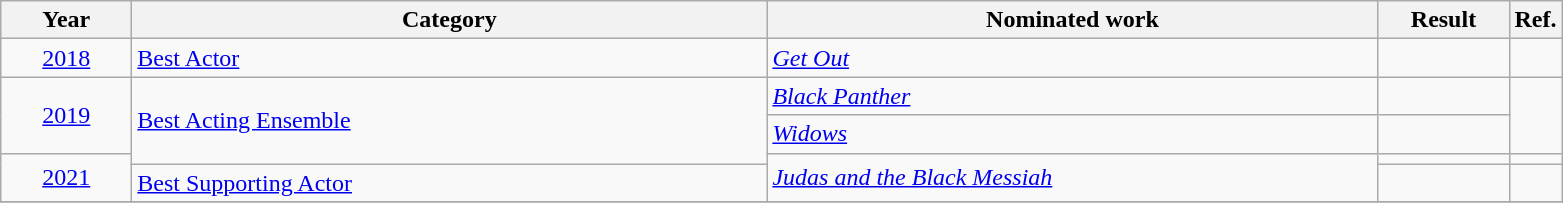<table class=wikitable>
<tr>
<th scope="col" style="width:5em;">Year</th>
<th scope="col" style="width:26em;">Category</th>
<th scope="col" style="width:25em;">Nominated work</th>
<th scope="col" style="width:5em;">Result</th>
<th>Ref.</th>
</tr>
<tr>
<td style="text-align:center;"><a href='#'>2018</a></td>
<td><a href='#'>Best Actor</a></td>
<td><em><a href='#'>Get Out</a></em></td>
<td></td>
<td></td>
</tr>
<tr>
<td style="text-align:center;", rowspan="2"><a href='#'>2019</a></td>
<td rowspan="3"><a href='#'>Best Acting Ensemble</a></td>
<td><em><a href='#'>Black Panther</a></em></td>
<td></td>
<td rowspan="2"></td>
</tr>
<tr>
<td><em><a href='#'>Widows</a></em></td>
<td></td>
</tr>
<tr>
<td style="text-align:center;", rowspan="2"><a href='#'>2021</a></td>
<td rowspan="2"><em><a href='#'>Judas and the Black Messiah</a></em></td>
<td></td>
<td></td>
</tr>
<tr>
<td><a href='#'>Best Supporting Actor</a></td>
<td></td>
<td></td>
</tr>
<tr>
</tr>
</table>
